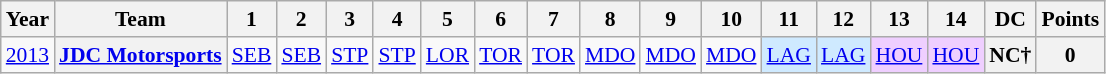<table class="wikitable" style="text-align:center; font-size:90%">
<tr>
<th>Year</th>
<th>Team</th>
<th>1</th>
<th>2</th>
<th>3</th>
<th>4</th>
<th>5</th>
<th>6</th>
<th>7</th>
<th>8</th>
<th>9</th>
<th>10</th>
<th>11</th>
<th>12</th>
<th>13</th>
<th>14</th>
<th>DC</th>
<th>Points</th>
</tr>
<tr>
<td><a href='#'>2013</a></td>
<th><a href='#'>JDC Motorsports</a></th>
<td><a href='#'>SEB</a></td>
<td><a href='#'>SEB</a></td>
<td><a href='#'>STP</a></td>
<td><a href='#'>STP</a></td>
<td><a href='#'>LOR</a></td>
<td><a href='#'>TOR</a></td>
<td><a href='#'>TOR</a></td>
<td><a href='#'>MDO</a></td>
<td><a href='#'>MDO</a></td>
<td><a href='#'>MDO</a></td>
<td style="background:#CFEAFF"><a href='#'>LAG</a><br></td>
<td style="background:#CFEAFF"><a href='#'>LAG</a><br></td>
<td style="background:#EFCFFF"><a href='#'>HOU</a><br></td>
<td style="background:#EFCFFF"><a href='#'>HOU</a><br></td>
<th>NC†</th>
<th>0</th>
</tr>
</table>
